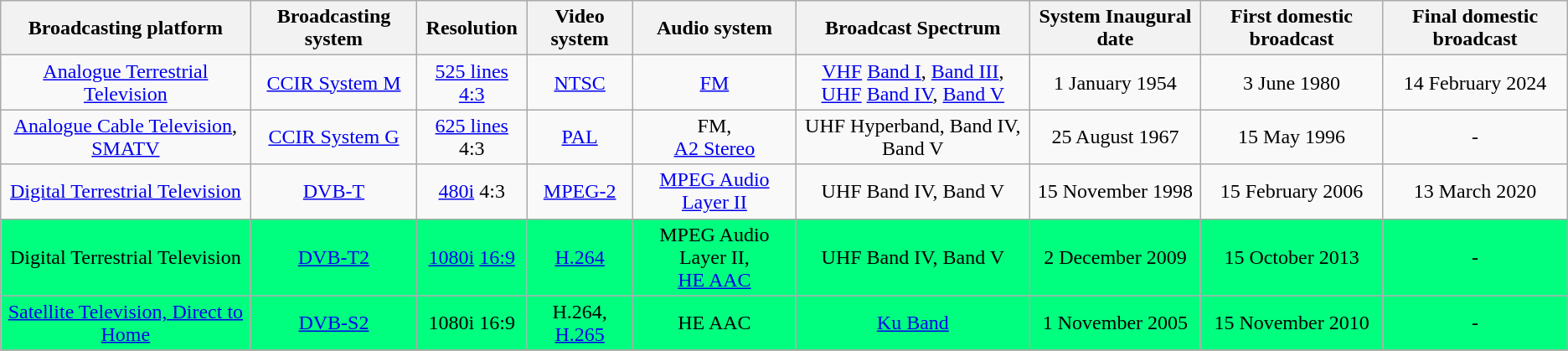<table class="wikitable" style="text-align: center; border-collapse:collapse">
<tr>
<th>Broadcasting platform</th>
<th>Broadcasting system</th>
<th>Resolution</th>
<th>Video system</th>
<th>Audio system</th>
<th>Broadcast Spectrum</th>
<th>System Inaugural date</th>
<th>First domestic broadcast</th>
<th>Final domestic broadcast</th>
</tr>
<tr>
<td><a href='#'>Analogue Terrestrial Television</a></td>
<td><a href='#'>CCIR System M</a></td>
<td><a href='#'>525 lines</a> <a href='#'>4:3</a></td>
<td><a href='#'>NTSC</a></td>
<td><a href='#'>FM</a></td>
<td><a href='#'>VHF</a> <a href='#'>Band I</a>, <a href='#'>Band III</a>, <br> <a href='#'>UHF</a> <a href='#'>Band IV</a>, <a href='#'>Band V</a></td>
<td>1 January 1954</td>
<td>3 June 1980</td>
<td>14 February 2024</td>
</tr>
<tr>
<td><a href='#'>Analogue Cable Television</a>, <a href='#'>SMATV</a></td>
<td><a href='#'>CCIR System G</a></td>
<td><a href='#'>625 lines</a> 4:3</td>
<td><a href='#'>PAL</a></td>
<td>FM, <br> <a href='#'>A2 Stereo</a></td>
<td>UHF Hyperband, Band IV, Band V</td>
<td>25 August 1967</td>
<td>15 May 1996</td>
<td>-</td>
</tr>
<tr>
<td><a href='#'>Digital Terrestrial Television</a></td>
<td><a href='#'>DVB-T</a></td>
<td><a href='#'>480i</a> 4:3</td>
<td><a href='#'>MPEG-2</a></td>
<td><a href='#'>MPEG Audio Layer II</a></td>
<td>UHF Band IV, Band V</td>
<td>15 November 1998</td>
<td>15 February 2006</td>
<td>13 March 2020</td>
</tr>
<tr bgcolor= #00FF7F>
<td>Digital Terrestrial Television</td>
<td><a href='#'>DVB-T2</a></td>
<td><a href='#'>1080i</a> <a href='#'>16:9</a></td>
<td><a href='#'>H.264</a></td>
<td>MPEG Audio Layer II, <br> <a href='#'>HE AAC</a></td>
<td>UHF Band IV, Band V</td>
<td>2 December 2009</td>
<td>15 October 2013</td>
<td>-</td>
</tr>
<tr bgcolor= #00FF7F>
<td><a href='#'>Satellite Television, Direct to Home</a></td>
<td><a href='#'>DVB-S2</a></td>
<td>1080i 16:9</td>
<td>H.264, <br> <a href='#'>H.265</a></td>
<td>HE AAC</td>
<td><a href='#'>Ku Band</a></td>
<td>1 November 2005</td>
<td>15 November 2010</td>
<td>-</td>
</tr>
<tr>
</tr>
</table>
